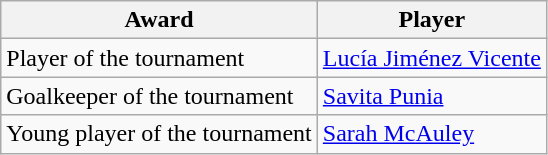<table class="wikitable">
<tr>
<th>Award</th>
<th>Player</th>
</tr>
<tr>
<td>Player of the tournament</td>
<td> <a href='#'>Lucía Jiménez Vicente</a></td>
</tr>
<tr>
<td>Goalkeeper of the tournament</td>
<td> <a href='#'>Savita Punia</a></td>
</tr>
<tr>
<td>Young player of the tournament</td>
<td> <a href='#'>Sarah McAuley</a></td>
</tr>
</table>
